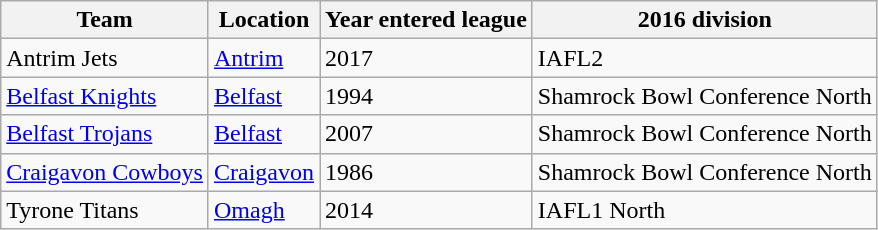<table class="sortable wikitable">
<tr>
<th scope="col">Team</th>
<th scope="col">Location</th>
<th scope="col">Year entered league</th>
<th scope="col">2016 division</th>
</tr>
<tr>
<td>Antrim Jets</td>
<td><a href='#'>Antrim</a></td>
<td>2017</td>
<td>IAFL2</td>
</tr>
<tr>
<td><a href='#'>Belfast Knights</a></td>
<td><a href='#'>Belfast</a></td>
<td>1994</td>
<td>Shamrock Bowl Conference North</td>
</tr>
<tr>
<td><a href='#'>Belfast Trojans</a></td>
<td><a href='#'>Belfast</a></td>
<td>2007</td>
<td>Shamrock Bowl Conference North</td>
</tr>
<tr>
<td><a href='#'>Craigavon Cowboys</a></td>
<td><a href='#'>Craigavon</a></td>
<td>1986</td>
<td>Shamrock Bowl Conference North</td>
</tr>
<tr>
<td>Tyrone Titans</td>
<td><a href='#'>Omagh</a></td>
<td>2014</td>
<td>IAFL1 North</td>
</tr>
</table>
